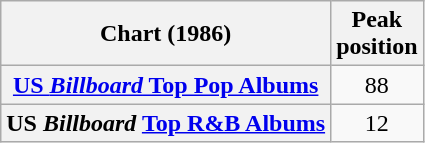<table class="wikitable sortable plainrowheaders">
<tr>
<th scope="col">Chart (1986)</th>
<th scope="col">Peak<br>position</th>
</tr>
<tr>
<th scope="row"><a href='#'>US <em>Billboard</em> Top Pop Albums</a></th>
<td align=center>88</td>
</tr>
<tr>
<th scope="row">US <em>Billboard</em> <a href='#'>Top R&B Albums</a></th>
<td align=center>12</td>
</tr>
</table>
